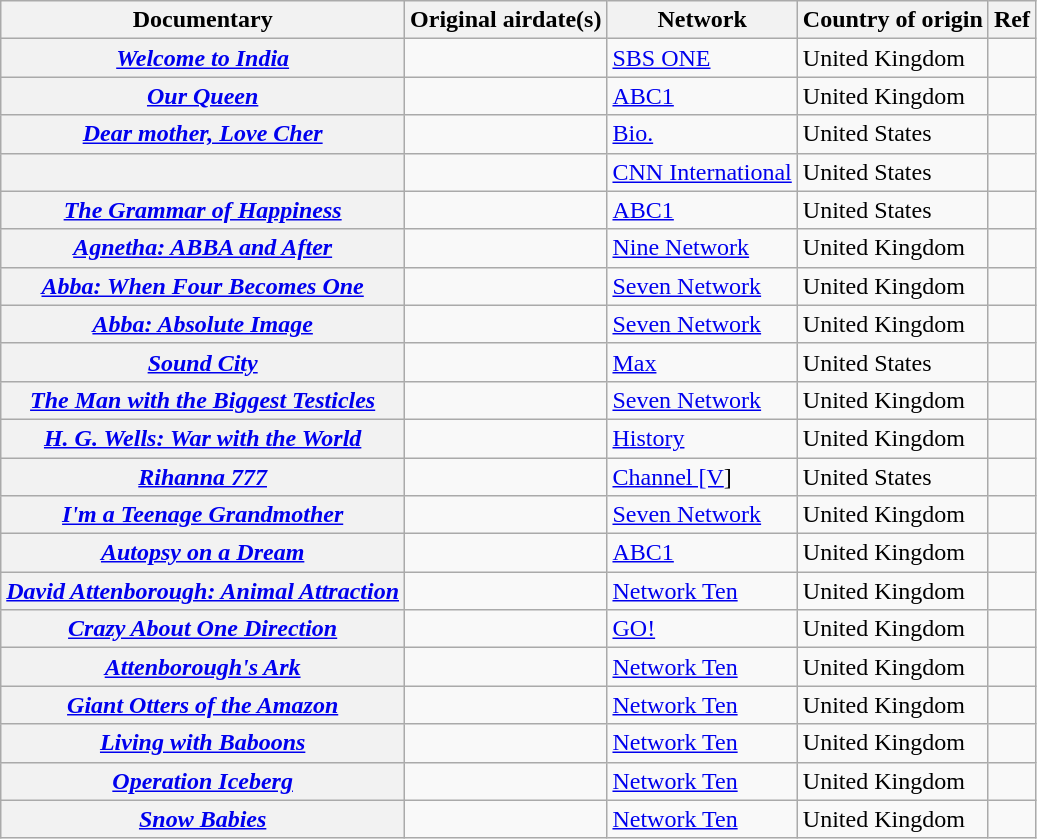<table class="wikitable plainrowheaders sortable" style="text-align:left">
<tr>
<th>Documentary</th>
<th>Original airdate(s)</th>
<th>Network</th>
<th>Country of origin</th>
<th class="unsortable">Ref</th>
</tr>
<tr>
<th scope="row"><em><a href='#'>Welcome to India</a></em></th>
<td align=center></td>
<td><a href='#'>SBS ONE</a></td>
<td>United Kingdom</td>
<td align=center></td>
</tr>
<tr>
<th scope="row"><em><a href='#'>Our Queen</a></em></th>
<td align=center></td>
<td><a href='#'>ABC1</a></td>
<td>United Kingdom</td>
<td align=center></td>
</tr>
<tr>
<th scope="row"><em><a href='#'>Dear mother, Love Cher</a></em></th>
<td align=center></td>
<td><a href='#'>Bio.</a></td>
<td>United States</td>
<td align=center></td>
</tr>
<tr>
<th scope="row"><em></em></th>
<td align=center></td>
<td><a href='#'>CNN International</a></td>
<td>United States</td>
<td align=center></td>
</tr>
<tr>
<th scope="row"><em><a href='#'>The Grammar of Happiness</a></em></th>
<td align=center></td>
<td><a href='#'>ABC1</a></td>
<td>United States</td>
<td align=center></td>
</tr>
<tr>
<th scope="row"><em><a href='#'>Agnetha: ABBA and After</a></em></th>
<td align=center></td>
<td><a href='#'>Nine Network</a></td>
<td>United Kingdom</td>
<td align=center></td>
</tr>
<tr>
<th scope="row"><em><a href='#'>Abba: When Four Becomes One</a></em></th>
<td align=center></td>
<td><a href='#'>Seven Network</a></td>
<td>United Kingdom</td>
<td align=center></td>
</tr>
<tr>
<th scope="row"><em><a href='#'>Abba: Absolute Image</a></em></th>
<td align=center></td>
<td><a href='#'>Seven Network</a></td>
<td>United Kingdom</td>
<td align=center></td>
</tr>
<tr>
<th scope="row"><em><a href='#'>Sound City</a></em></th>
<td align=center></td>
<td><a href='#'>Max</a></td>
<td>United States</td>
<td align=center></td>
</tr>
<tr>
<th scope="row"><em><a href='#'>The Man with the Biggest Testicles</a></em></th>
<td align=center></td>
<td><a href='#'>Seven Network</a></td>
<td>United Kingdom</td>
<td align=center></td>
</tr>
<tr>
<th scope="row"><em><a href='#'>H. G. Wells: War with the World</a></em></th>
<td align=center></td>
<td><a href='#'>History</a></td>
<td>United Kingdom</td>
<td align=center></td>
</tr>
<tr>
<th scope="row"><em><a href='#'>Rihanna 777</a></em></th>
<td align=center></td>
<td><a href='#'>Channel [V</a>]</td>
<td>United States</td>
<td align=center></td>
</tr>
<tr>
<th scope="row"><em><a href='#'>I'm a Teenage Grandmother</a></em></th>
<td align=center></td>
<td><a href='#'>Seven Network</a></td>
<td>United Kingdom</td>
<td align=center></td>
</tr>
<tr>
<th scope="row"><em><a href='#'>Autopsy on a Dream</a></em></th>
<td align=center></td>
<td><a href='#'>ABC1</a></td>
<td>United Kingdom</td>
<td align=center></td>
</tr>
<tr>
<th scope="row"><em><a href='#'>David Attenborough: Animal Attraction</a></em></th>
<td align=center></td>
<td><a href='#'>Network Ten</a></td>
<td>United Kingdom</td>
<td align=center></td>
</tr>
<tr>
<th scope="row"><em><a href='#'>Crazy About One Direction</a></em></th>
<td align=center></td>
<td><a href='#'>GO!</a></td>
<td>United Kingdom</td>
<td align=center></td>
</tr>
<tr>
<th scope="row"><em><a href='#'>Attenborough's Ark</a></em></th>
<td align=center></td>
<td><a href='#'>Network Ten</a></td>
<td>United Kingdom</td>
<td align=center></td>
</tr>
<tr>
<th scope="row"><em><a href='#'>Giant Otters of the Amazon</a></em></th>
<td></td>
<td><a href='#'>Network Ten</a></td>
<td>United Kingdom</td>
<td align=center></td>
</tr>
<tr>
<th scope="row"><em><a href='#'>Living with Baboons</a></em></th>
<td></td>
<td><a href='#'>Network Ten</a></td>
<td>United Kingdom</td>
<td align=center></td>
</tr>
<tr>
<th scope="row"><em><a href='#'>Operation Iceberg</a></em></th>
<td></td>
<td><a href='#'>Network Ten</a></td>
<td>United Kingdom</td>
<td align=center></td>
</tr>
<tr>
<th scope="row"><em><a href='#'>Snow Babies</a></em></th>
<td></td>
<td><a href='#'>Network Ten</a></td>
<td>United Kingdom</td>
<td align=center></td>
</tr>
</table>
